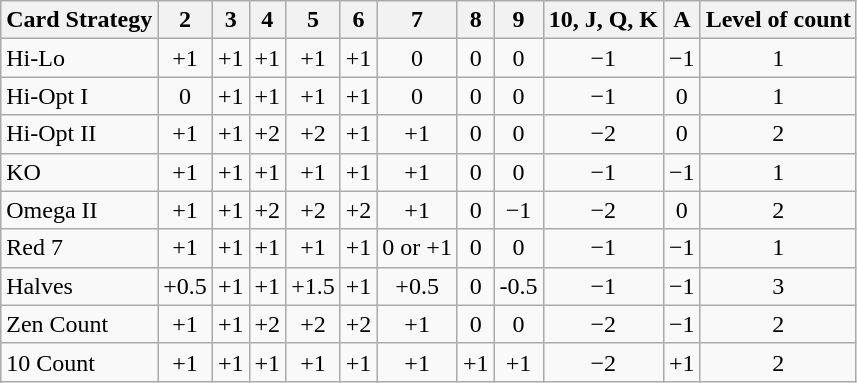<table class="wikitable">
<tr>
<th>Card Strategy</th>
<th>2</th>
<th>3</th>
<th>4</th>
<th>5</th>
<th>6</th>
<th>7</th>
<th>8</th>
<th>9</th>
<th>10, J, Q, K</th>
<th>A</th>
<th>Level of count</th>
</tr>
<tr>
<td>Hi-Lo</td>
<td align=center>+1</td>
<td align=center>+1</td>
<td align=center>+1</td>
<td align=center>+1</td>
<td align=center>+1</td>
<td align=center>0</td>
<td align=center>0</td>
<td align=center>0</td>
<td align=center>−1</td>
<td align=center>−1</td>
<td align=center>1</td>
</tr>
<tr>
<td>Hi-Opt I</td>
<td align=center>0</td>
<td align=center>+1</td>
<td align=center>+1</td>
<td align=center>+1</td>
<td align=center>+1</td>
<td align=center>0</td>
<td align=center>0</td>
<td align=center>0</td>
<td align=center>−1</td>
<td align=center>0</td>
<td align=center>1</td>
</tr>
<tr>
<td>Hi-Opt II</td>
<td align=center>+1</td>
<td align=center>+1</td>
<td align=center>+2</td>
<td align=center>+2</td>
<td align=center>+1</td>
<td align=center>+1</td>
<td align=center>0</td>
<td align=center>0</td>
<td align=center>−2</td>
<td align=center>0</td>
<td align=center>2</td>
</tr>
<tr>
<td>KO</td>
<td align=center>+1</td>
<td align=center>+1</td>
<td align=center>+1</td>
<td align=center>+1</td>
<td align=center>+1</td>
<td align=center>+1</td>
<td align=center>0</td>
<td align=center>0</td>
<td align=center>−1</td>
<td align=center>−1</td>
<td align=center>1</td>
</tr>
<tr>
<td>Omega II</td>
<td align=center>+1</td>
<td align=center>+1</td>
<td align=center>+2</td>
<td align=center>+2</td>
<td align=center>+2</td>
<td align=center>+1</td>
<td align=center>0</td>
<td align=center>−1</td>
<td align=center>−2</td>
<td align=center>0</td>
<td align=center>2</td>
</tr>
<tr>
<td>Red 7</td>
<td align=center>+1</td>
<td align=center>+1</td>
<td align=center>+1</td>
<td align=center>+1</td>
<td align=center>+1</td>
<td align=center>0 or +1</td>
<td align=center>0</td>
<td align=center>0</td>
<td align=center>−1</td>
<td align=center>−1</td>
<td align=center>1</td>
</tr>
<tr>
<td>Halves</td>
<td align=center>+0.5</td>
<td align=center>+1</td>
<td align=center>+1</td>
<td align=center>+1.5</td>
<td align=center>+1</td>
<td align=center>+0.5</td>
<td align=center>0</td>
<td align=center>-0.5</td>
<td align=center>−1</td>
<td align=center>−1</td>
<td align=center>3</td>
</tr>
<tr>
<td>Zen Count</td>
<td align=center>+1</td>
<td align=center>+1</td>
<td align=center>+2</td>
<td align=center>+2</td>
<td align=center>+2</td>
<td align=center>+1</td>
<td align=center>0</td>
<td align=center>0</td>
<td align=center>−2</td>
<td align=center>−1</td>
<td align=center>2</td>
</tr>
<tr>
<td>10 Count</td>
<td align=center>+1</td>
<td align=center>+1</td>
<td align=center>+1</td>
<td align=center>+1</td>
<td align=center>+1</td>
<td align=center>+1</td>
<td align=center>+1</td>
<td align=center>+1</td>
<td align=center>−2</td>
<td align=center>+1</td>
<td align=center>2</td>
</tr>
</table>
